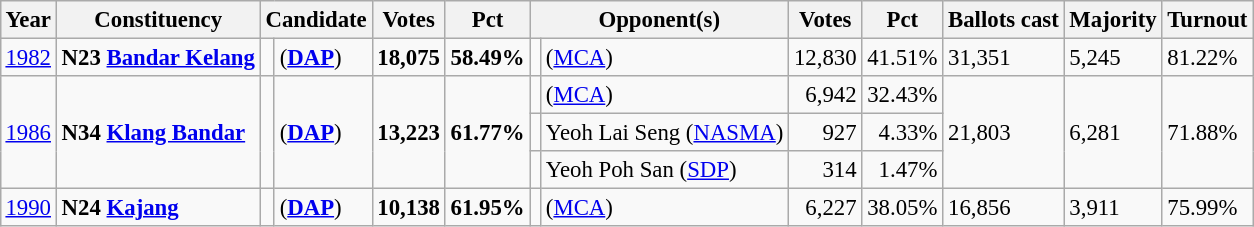<table class="wikitable" style="margin:0.5em ; font-size:95%">
<tr>
<th>Year</th>
<th>Constituency</th>
<th colspan=2>Candidate</th>
<th>Votes</th>
<th>Pct</th>
<th colspan=2>Opponent(s)</th>
<th>Votes</th>
<th>Pct</th>
<th>Ballots cast</th>
<th>Majority</th>
<th>Turnout</th>
</tr>
<tr>
<td><a href='#'>1982</a></td>
<td><strong>N23 <a href='#'>Bandar Kelang</a></strong></td>
<td></td>
<td> (<a href='#'><strong>DAP</strong></a>)</td>
<td align="right"><strong>18,075</strong></td>
<td><strong>58.49%</strong></td>
<td></td>
<td> (<a href='#'>MCA</a>)</td>
<td align="right">12,830</td>
<td>41.51%</td>
<td>31,351</td>
<td>5,245</td>
<td>81.22%</td>
</tr>
<tr>
<td rowspan=3><a href='#'>1986</a></td>
<td rowspan=3><strong>N34 <a href='#'>Klang Bandar</a></strong></td>
<td rowspan=3 ></td>
<td rowspan=3> (<a href='#'><strong>DAP</strong></a>)</td>
<td rowspan=3 align=right><strong>13,223</strong></td>
<td rowspan=3><strong>61.77%</strong></td>
<td></td>
<td> (<a href='#'>MCA</a>)</td>
<td align="right">6,942</td>
<td>32.43%</td>
<td rowspan=3>21,803</td>
<td rowspan=3>6,281</td>
<td rowspan=3>71.88%</td>
</tr>
<tr>
<td bgcolor=></td>
<td>Yeoh Lai Seng (<a href='#'>NASMA</a>)</td>
<td align="right">927</td>
<td align="right">4.33%</td>
</tr>
<tr>
<td bgcolor=></td>
<td>Yeoh Poh San (<a href='#'>SDP</a>)</td>
<td align="right">314</td>
<td align="right">1.47%</td>
</tr>
<tr>
<td><a href='#'>1990</a></td>
<td><strong>N24 <a href='#'>Kajang</a></strong></td>
<td></td>
<td> (<a href='#'><strong>DAP</strong></a>)</td>
<td align="right"><strong>10,138</strong></td>
<td><strong>61.95%</strong></td>
<td></td>
<td> (<a href='#'>MCA</a>)</td>
<td align="right">6,227</td>
<td>38.05%</td>
<td>16,856</td>
<td>3,911</td>
<td>75.99%</td>
</tr>
</table>
